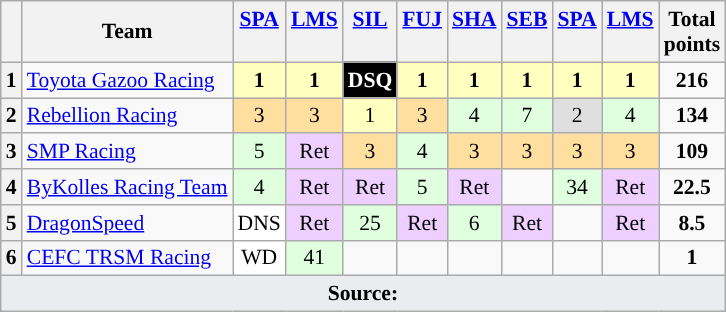<table class="wikitable" style="font-size: 90%; text-align:center;">
<tr valign="top">
<th valign=middle></th>
<th valign=middle>Team</th>
<th><a href='#'>SPA</a><br></th>
<th><a href='#'>LMS</a><br></th>
<th><a href='#'>SIL</a><br></th>
<th><a href='#'>FUJ</a><br></th>
<th><a href='#'>SHA</a><br></th>
<th><a href='#'>SEB</a><br></th>
<th><a href='#'>SPA</a><br></th>
<th><a href='#'>LMS</a><br></th>
<th valign=middle>Total<br>points</th>
</tr>
<tr>
<th>1</th>
<td align=left> <a href='#'>Toyota Gazoo Racing</a></td>
<td style="background:#FFFFBF;"><strong>1</strong></td>
<td style="background:#FFFFBF;"><strong>1</strong></td>
<td style="background-color:#000000; color:#FFFFFF;"><strong>DSQ</strong></td>
<td style="background:#FFFFBF;"><strong>1</strong></td>
<td style="background:#FFFFBF;"><strong>1</strong></td>
<td style="background:#FFFFBF;"><strong>1</strong></td>
<td style="background:#FFFFBF;"><strong>1</strong></td>
<td style="background:#FFFFBF;"><strong>1</strong></td>
<td><strong>216</strong></td>
</tr>
<tr>
<th>2</th>
<td align=left> <a href='#'>Rebellion Racing</a></td>
<td style="background:#FFDF9F;">3</td>
<td style="background:#FFDF9F;">3</td>
<td style="background:#FFFFBF;">1</td>
<td style="background:#FFDF9F;">3</td>
<td style="background:#DFFFDF;">4</td>
<td style="background:#DFFFDF;">7</td>
<td style="background:#DFDFDF;">2</td>
<td style="background:#DFFFDF;">4</td>
<td><strong>134</strong></td>
</tr>
<tr>
<th>3</th>
<td align=left> <a href='#'>SMP Racing</a></td>
<td style="background:#DFFFDF;">5</td>
<td style="background:#EFCFFF;">Ret</td>
<td style="background:#FFDF9F;'">3</td>
<td style="background:#DFFFDF;">4</td>
<td style="background:#FFDF9F;">3</td>
<td style="background:#FFDF9F;">3</td>
<td style="background:#FFDF9F;'">3</td>
<td style="background:#FFDF9F;'">3</td>
<td><strong>109</strong></td>
</tr>
<tr>
<th>4</th>
<td align=left> <a href='#'>ByKolles Racing Team</a></td>
<td style="background:#DFFFDF;">4</td>
<td style="background:#EFCFFF;">Ret</td>
<td style="background:#EFCFFF;">Ret</td>
<td style="background:#DFFFDF;">5</td>
<td style="background:#EFCFFF;">Ret</td>
<td></td>
<td style="background:#DFFFDF;">34</td>
<td style="background:#EFCFFF;">Ret</td>
<td><strong>22.5</strong></td>
</tr>
<tr>
<th>5</th>
<td align=left> <a href='#'>DragonSpeed</a></td>
<td style="background:#FFFFFF;">DNS</td>
<td style="background:#EFCFFF;">Ret</td>
<td style="background:#DFFFDF;">25</td>
<td style="background:#EFCFFF;">Ret</td>
<td style="background:#DFFFDF;">6</td>
<td style="background:#EFCFFF;">Ret</td>
<td></td>
<td style="background:#EFCFFF;">Ret</td>
<td><strong>8.5</strong></td>
</tr>
<tr>
<th>6</th>
<td align=left> <a href='#'>CEFC TRSM Racing</a></td>
<td style="background:#FFFFFF;">WD</td>
<td style="background:#DFFFDF;">41</td>
<td></td>
<td></td>
<td></td>
<td></td>
<td></td>
<td></td>
<td><strong>1</strong></td>
</tr>
<tr class="sortbottom">
<td colspan="11" style="background-color:#EAECF0;text-align:center"><strong>Source:</strong></td>
</tr>
</table>
